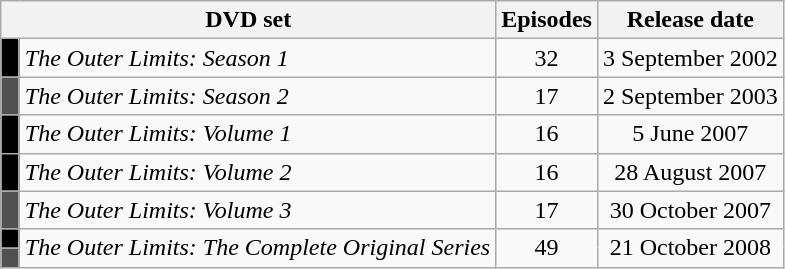<table class="wikitable" style="text-align:center">
<tr>
<th colspan="2">DVD set</th>
<th>Episodes</th>
<th>Release date</th>
</tr>
<tr>
<td style="width:5px; background:#000000"></td>
<td align="left"><em>The Outer Limits: Season 1</em></td>
<td>32</td>
<td>3 September 2002</td>
</tr>
<tr>
<td bgcolor="515151"></td>
<td align="left"><em>The Outer Limits: Season 2</em></td>
<td>17</td>
<td>2 September 2003</td>
</tr>
<tr>
<td bgcolor="000000"></td>
<td align="left"><em>The Outer Limits: Volume 1</em></td>
<td>16</td>
<td>5 June 2007</td>
</tr>
<tr>
<td bgcolor="000000"></td>
<td align="left"><em>The Outer Limits: Volume 2</em></td>
<td>16</td>
<td>28 August 2007</td>
</tr>
<tr>
<td bgcolor="515151"></td>
<td align="left"><em>The Outer Limits: Volume 3</em></td>
<td>17</td>
<td>30 October 2007</td>
</tr>
<tr>
<td bgcolor="000000"></td>
<td rowspan="2" align="left"><em>The Outer Limits: The Complete Original Series</em></td>
<td rowspan="2">49</td>
<td rowspan="2">21 October 2008</td>
</tr>
<tr>
<td bgcolor="515151"></td>
</tr>
</table>
